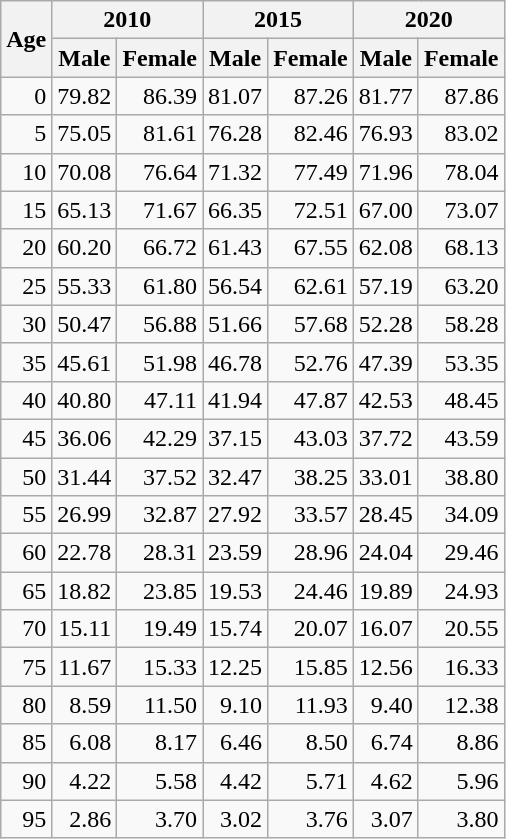<table class="wikitable sortable" style="text-align:right">
<tr>
<th rowspan="2">Age</th>
<th colspan="2">2010</th>
<th colspan="2">2015</th>
<th colspan="2">2020</th>
</tr>
<tr>
<th>Male</th>
<th>Female</th>
<th>Male</th>
<th>Female</th>
<th>Male</th>
<th>Female</th>
</tr>
<tr>
<td>0</td>
<td align="right">79.82</td>
<td align="right">86.39</td>
<td align="right">81.07</td>
<td align="right">87.26</td>
<td align="right">81.77</td>
<td align="right">87.86</td>
</tr>
<tr>
<td> 5</td>
<td align="right">75.05</td>
<td align="right">81.61</td>
<td align="right">76.28</td>
<td align="right">82.46</td>
<td align="right">76.93</td>
<td align="right">83.02</td>
</tr>
<tr>
<td>10</td>
<td align="right">70.08</td>
<td align="right">76.64</td>
<td align="right">71.32</td>
<td align="right">77.49</td>
<td align="right">71.96</td>
<td align="right">78.04</td>
</tr>
<tr>
<td>15</td>
<td align="right">65.13</td>
<td align="right">71.67</td>
<td align="right">66.35</td>
<td align="right">72.51</td>
<td align="right">67.00</td>
<td align="right">73.07</td>
</tr>
<tr>
<td>20</td>
<td align="right">60.20</td>
<td align="right">66.72</td>
<td align="right">61.43</td>
<td align="right">67.55</td>
<td align="right">62.08</td>
<td align="right">68.13</td>
</tr>
<tr>
<td>25</td>
<td align="right">55.33</td>
<td align="right">61.80</td>
<td align="right">56.54</td>
<td align="right">62.61</td>
<td align="right">57.19</td>
<td align="right">63.20</td>
</tr>
<tr>
<td>30</td>
<td align="right">50.47</td>
<td align="right">56.88</td>
<td align="right">51.66</td>
<td align="right">57.68</td>
<td align="right">52.28</td>
<td align="right">58.28</td>
</tr>
<tr>
<td>35</td>
<td align="right">45.61</td>
<td align="right">51.98</td>
<td align="right">46.78</td>
<td align="right">52.76</td>
<td align="right">47.39</td>
<td align="right">53.35</td>
</tr>
<tr>
<td>40</td>
<td align="right">40.80</td>
<td align="right">47.11</td>
<td align="right">41.94</td>
<td align="right">47.87</td>
<td align="right">42.53</td>
<td align="right">48.45</td>
</tr>
<tr>
<td>45</td>
<td align="right">36.06</td>
<td align="right">42.29</td>
<td align="right">37.15</td>
<td align="right">43.03</td>
<td align="right">37.72</td>
<td align="right">43.59</td>
</tr>
<tr>
<td>50</td>
<td align="right">31.44</td>
<td align="right">37.52</td>
<td align="right">32.47</td>
<td align="right">38.25</td>
<td align="right">33.01</td>
<td align="right">38.80</td>
</tr>
<tr>
<td>55</td>
<td align="right">26.99</td>
<td align="right">32.87</td>
<td align="right">27.92</td>
<td align="right">33.57</td>
<td align="right">28.45</td>
<td align="right">34.09</td>
</tr>
<tr>
<td>60</td>
<td align="right">22.78</td>
<td align="right">28.31</td>
<td align="right">23.59</td>
<td align="right">28.96</td>
<td align="right">24.04</td>
<td align="right">29.46</td>
</tr>
<tr>
<td>65</td>
<td align="right">18.82</td>
<td align="right">23.85</td>
<td align="right">19.53</td>
<td align="right">24.46</td>
<td align="right">19.89</td>
<td align="right">24.93</td>
</tr>
<tr>
<td>70</td>
<td align="right">15.11</td>
<td align="right">19.49</td>
<td align="right">15.74</td>
<td align="right">20.07</td>
<td align="right">16.07</td>
<td align="right">20.55</td>
</tr>
<tr>
<td>75</td>
<td align="right">11.67</td>
<td align="right">15.33</td>
<td align="right">12.25</td>
<td align="right">15.85</td>
<td align="right">12.56</td>
<td align="right">16.33</td>
</tr>
<tr>
<td>80</td>
<td align="right">8.59</td>
<td align="right">11.50</td>
<td align="right">9.10</td>
<td align="right">11.93</td>
<td align="right">9.40</td>
<td align="right">12.38</td>
</tr>
<tr>
<td>85</td>
<td align="right">6.08</td>
<td align="right">8.17</td>
<td align="right">6.46</td>
<td align="right">8.50</td>
<td align="right">6.74</td>
<td align="right">8.86</td>
</tr>
<tr>
<td>90</td>
<td align="right">4.22</td>
<td align="right">5.58</td>
<td align="right">4.42</td>
<td align="right">5.71</td>
<td align="right">4.62</td>
<td align="right">5.96</td>
</tr>
<tr>
<td>95</td>
<td align="right">2.86</td>
<td align="right">3.70</td>
<td align="right">3.02</td>
<td align="right">3.76</td>
<td align="right">3.07</td>
<td align="right">3.80</td>
</tr>
</table>
